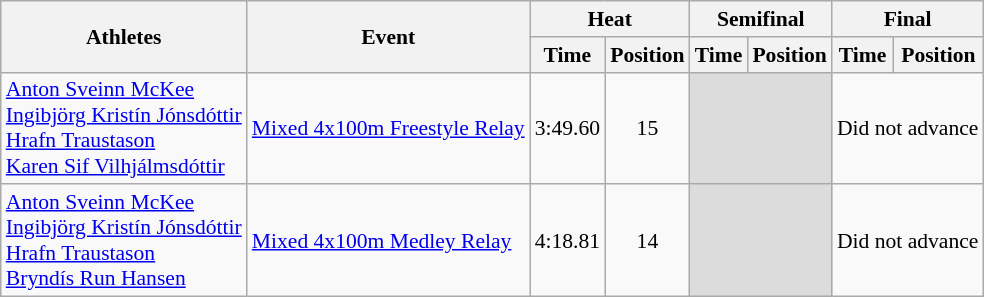<table class="wikitable" border="1" style="font-size:90%">
<tr>
<th rowspan=2>Athletes</th>
<th rowspan=2>Event</th>
<th colspan=2>Heat</th>
<th colspan=2>Semifinal</th>
<th colspan=2>Final</th>
</tr>
<tr>
<th>Time</th>
<th>Position</th>
<th>Time</th>
<th>Position</th>
<th>Time</th>
<th>Position</th>
</tr>
<tr>
<td><a href='#'>Anton Sveinn McKee</a><br><a href='#'>Ingibjörg Kristín Jónsdóttir</a><br><a href='#'>Hrafn Traustason</a><br><a href='#'>Karen Sif Vilhjálmsdóttir</a></td>
<td><a href='#'>Mixed 4x100m Freestyle Relay</a></td>
<td align=center>3:49.60</td>
<td align=center>15</td>
<td colspan=2 bgcolor=#DCDCDC></td>
<td colspan="2" align=center>Did not advance</td>
</tr>
<tr>
<td><a href='#'>Anton Sveinn McKee</a><br><a href='#'>Ingibjörg Kristín Jónsdóttir</a><br><a href='#'>Hrafn Traustason</a><br><a href='#'>Bryndís Run Hansen</a></td>
<td><a href='#'>Mixed 4x100m Medley Relay</a></td>
<td align=center>4:18.81</td>
<td align=center>14</td>
<td colspan=2 bgcolor=#DCDCDC></td>
<td colspan="2" align=center>Did not advance</td>
</tr>
</table>
